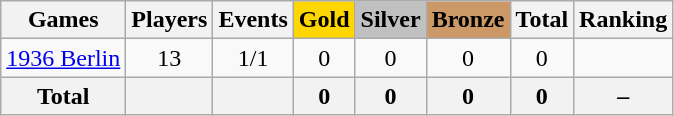<table class="wikitable sortable" style="text-align:center">
<tr>
<th>Games</th>
<th>Players</th>
<th>Events</th>
<th style="background-color:gold;">Gold</th>
<th style="background-color:silver;">Silver</th>
<th style="background-color:#c96;">Bronze</th>
<th>Total</th>
<th>Ranking</th>
</tr>
<tr>
<td align=left><a href='#'>1936 Berlin</a></td>
<td>13</td>
<td>1/1</td>
<td>0</td>
<td>0</td>
<td>0</td>
<td>0</td>
<td></td>
</tr>
<tr>
<th>Total</th>
<th></th>
<th></th>
<th>0</th>
<th>0</th>
<th>0</th>
<th>0</th>
<th>–</th>
</tr>
</table>
